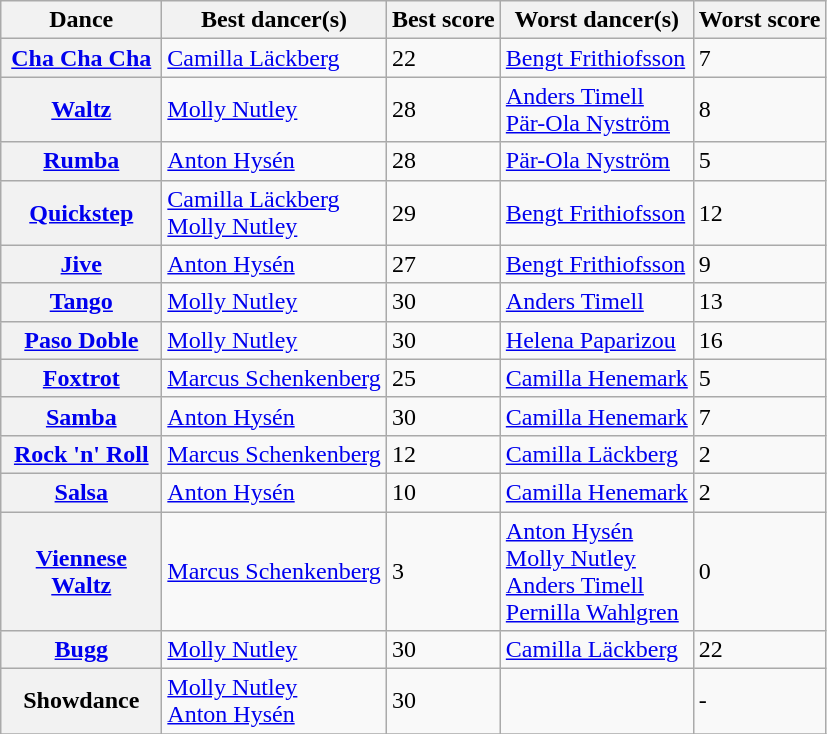<table class="wikitable sortable">
<tr>
<th width="100">Dance</th>
<th>Best dancer(s)</th>
<th>Best score</th>
<th>Worst dancer(s)</th>
<th>Worst score</th>
</tr>
<tr>
<th><a href='#'>Cha Cha Cha</a></th>
<td><a href='#'>Camilla Läckberg</a></td>
<td>22</td>
<td><a href='#'>Bengt Frithiofsson</a></td>
<td>7</td>
</tr>
<tr>
<th><a href='#'>Waltz</a></th>
<td><a href='#'>Molly Nutley</a></td>
<td>28</td>
<td><a href='#'>Anders Timell</a> <br> <a href='#'>Pär-Ola Nyström</a></td>
<td>8</td>
</tr>
<tr>
<th><a href='#'>Rumba</a></th>
<td><a href='#'>Anton Hysén</a></td>
<td>28</td>
<td><a href='#'>Pär-Ola Nyström</a></td>
<td>5</td>
</tr>
<tr>
<th><a href='#'>Quickstep</a></th>
<td><a href='#'>Camilla Läckberg</a> <br> <a href='#'>Molly Nutley</a></td>
<td>29</td>
<td><a href='#'>Bengt Frithiofsson</a></td>
<td>12</td>
</tr>
<tr>
<th><a href='#'>Jive</a></th>
<td><a href='#'>Anton Hysén</a></td>
<td>27</td>
<td><a href='#'>Bengt Frithiofsson</a></td>
<td>9</td>
</tr>
<tr>
<th><a href='#'>Tango</a></th>
<td><a href='#'>Molly Nutley</a></td>
<td>30</td>
<td><a href='#'>Anders Timell</a></td>
<td>13</td>
</tr>
<tr>
<th><a href='#'>Paso Doble</a></th>
<td><a href='#'>Molly Nutley</a></td>
<td>30</td>
<td><a href='#'>Helena Paparizou</a></td>
<td>16</td>
</tr>
<tr>
<th><a href='#'>Foxtrot</a></th>
<td><a href='#'>Marcus Schenkenberg</a></td>
<td>25</td>
<td><a href='#'>Camilla Henemark</a></td>
<td>5</td>
</tr>
<tr>
<th><a href='#'>Samba</a></th>
<td><a href='#'>Anton Hysén</a></td>
<td>30</td>
<td><a href='#'>Camilla Henemark</a></td>
<td>7</td>
</tr>
<tr>
<th><a href='#'>Rock 'n' Roll</a></th>
<td><a href='#'>Marcus Schenkenberg</a></td>
<td>12</td>
<td><a href='#'>Camilla Läckberg</a></td>
<td>2</td>
</tr>
<tr>
<th><a href='#'>Salsa</a></th>
<td><a href='#'>Anton Hysén</a></td>
<td>10</td>
<td><a href='#'>Camilla Henemark</a></td>
<td>2</td>
</tr>
<tr>
<th><a href='#'>Viennese Waltz</a></th>
<td><a href='#'>Marcus Schenkenberg</a></td>
<td>3</td>
<td><a href='#'>Anton Hysén</a> <br> <a href='#'>Molly Nutley</a> <br> <a href='#'>Anders Timell</a> <br> <a href='#'>Pernilla Wahlgren</a></td>
<td>0</td>
</tr>
<tr>
<th><a href='#'>Bugg</a></th>
<td><a href='#'>Molly Nutley</a></td>
<td>30</td>
<td><a href='#'>Camilla Läckberg</a></td>
<td>22</td>
</tr>
<tr>
<th>Showdance</th>
<td><a href='#'>Molly Nutley</a> <br> <a href='#'>Anton Hysén</a></td>
<td>30</td>
<td></td>
<td>-</td>
</tr>
<tr>
</tr>
</table>
